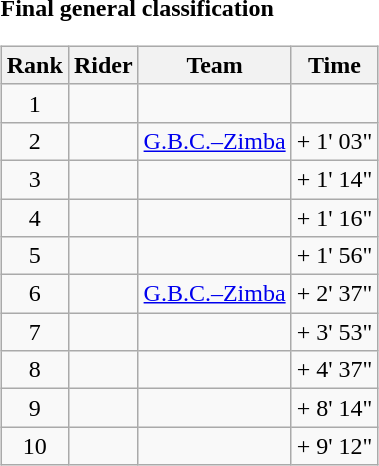<table>
<tr>
<td><strong>Final general classification</strong><br><table class="wikitable">
<tr>
<th scope="col">Rank</th>
<th scope="col">Rider</th>
<th scope="col">Team</th>
<th scope="col">Time</th>
</tr>
<tr>
<td style="text-align:center;">1</td>
<td></td>
<td></td>
<td style="text-align:right;"></td>
</tr>
<tr>
<td style="text-align:center;">2</td>
<td></td>
<td><a href='#'>G.B.C.–Zimba</a></td>
<td style="text-align:right;">+ 1' 03"</td>
</tr>
<tr>
<td style="text-align:center;">3</td>
<td></td>
<td></td>
<td style="text-align:right;">+ 1' 14"</td>
</tr>
<tr>
<td style="text-align:center;">4</td>
<td></td>
<td></td>
<td style="text-align:right;">+ 1' 16"</td>
</tr>
<tr>
<td style="text-align:center;">5</td>
<td></td>
<td></td>
<td style="text-align:right;">+ 1' 56"</td>
</tr>
<tr>
<td style="text-align:center;">6</td>
<td></td>
<td><a href='#'>G.B.C.–Zimba</a></td>
<td style="text-align:right;">+ 2' 37"</td>
</tr>
<tr>
<td style="text-align:center;">7</td>
<td></td>
<td></td>
<td style="text-align:right;">+ 3' 53"</td>
</tr>
<tr>
<td style="text-align:center;">8</td>
<td></td>
<td></td>
<td style="text-align:right;">+ 4' 37"</td>
</tr>
<tr>
<td style="text-align:center;">9</td>
<td></td>
<td></td>
<td style="text-align:right;">+ 8' 14"</td>
</tr>
<tr>
<td style="text-align:center;">10</td>
<td></td>
<td></td>
<td style="text-align:right;">+ 9' 12"</td>
</tr>
</table>
</td>
</tr>
</table>
